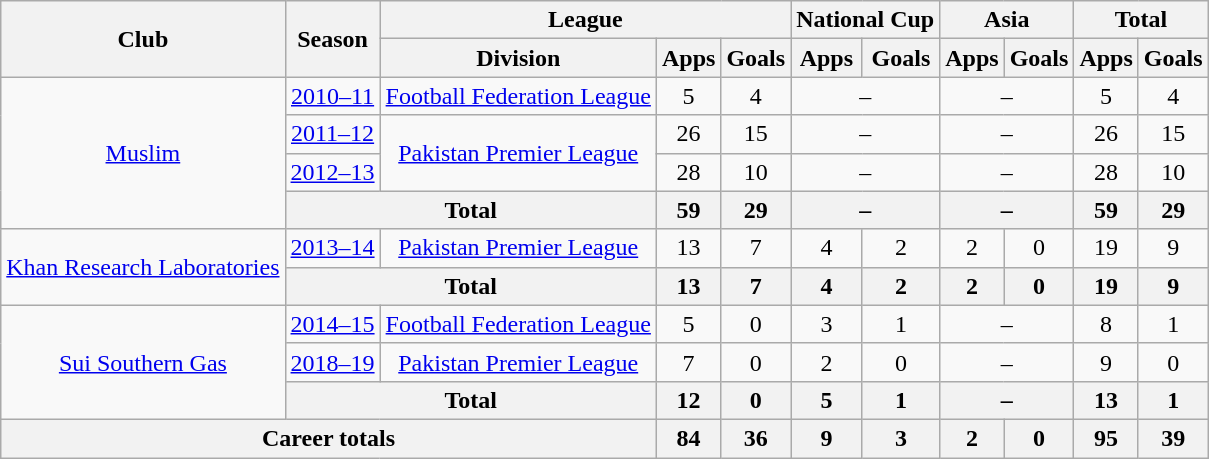<table class="wikitable" style="text-align: center;">
<tr>
<th rowspan="2">Club</th>
<th rowspan="2">Season</th>
<th colspan="3">League</th>
<th colspan="2">National Cup</th>
<th colspan="2">Asia</th>
<th colspan="2">Total</th>
</tr>
<tr>
<th>Division</th>
<th>Apps</th>
<th>Goals</th>
<th>Apps</th>
<th>Goals</th>
<th>Apps</th>
<th>Goals</th>
<th>Apps</th>
<th>Goals</th>
</tr>
<tr>
<td rowspan="4" align=center valign=center><a href='#'>Muslim</a></td>
<td><a href='#'>2010–11</a></td>
<td align=center valign=center><a href='#'>Football Federation League</a></td>
<td>5</td>
<td>4</td>
<td colspan="2">–</td>
<td colspan="2">–</td>
<td>5</td>
<td>4</td>
</tr>
<tr>
<td><a href='#'>2011–12</a></td>
<td rowspan="2" align=center valign=center><a href='#'>Pakistan Premier League</a></td>
<td>26</td>
<td>15</td>
<td colspan="2">–</td>
<td colspan="2">–</td>
<td>26</td>
<td>15</td>
</tr>
<tr>
<td><a href='#'>2012–13</a></td>
<td>28</td>
<td>10</td>
<td colspan="2">–</td>
<td colspan="2">–</td>
<td>28</td>
<td>10</td>
</tr>
<tr>
<th colspan="2">Total</th>
<th>59</th>
<th>29</th>
<th colspan="2">–</th>
<th colspan="2">–</th>
<th>59</th>
<th>29</th>
</tr>
<tr>
<td rowspan="2" align=center valign=center><a href='#'>Khan Research Laboratories</a></td>
<td><a href='#'>2013–14</a></td>
<td align=center valign=center><a href='#'>Pakistan Premier League</a></td>
<td>13</td>
<td>7</td>
<td>4</td>
<td>2</td>
<td>2</td>
<td>0</td>
<td>19</td>
<td>9</td>
</tr>
<tr>
<th colspan="2">Total</th>
<th>13</th>
<th>7</th>
<th>4</th>
<th>2</th>
<th>2</th>
<th>0</th>
<th>19</th>
<th>9</th>
</tr>
<tr>
<td rowspan="3" align=center valign=center><a href='#'>Sui Southern Gas</a></td>
<td><a href='#'>2014–15</a></td>
<td align=center valign=center><a href='#'>Football Federation League</a></td>
<td>5</td>
<td>0</td>
<td>3</td>
<td>1</td>
<td colspan="2">–</td>
<td>8</td>
<td>1</td>
</tr>
<tr>
<td><a href='#'>2018–19</a></td>
<td><a href='#'>Pakistan Premier League</a></td>
<td>7</td>
<td>0</td>
<td>2</td>
<td>0</td>
<td colspan="2">–</td>
<td>9</td>
<td>0</td>
</tr>
<tr>
<th colspan="2">Total</th>
<th>12</th>
<th>0</th>
<th>5</th>
<th>1</th>
<th colspan="2">–</th>
<th>13</th>
<th>1</th>
</tr>
<tr>
<th colspan="3">Career totals</th>
<th>84</th>
<th>36</th>
<th>9</th>
<th>3</th>
<th>2</th>
<th>0</th>
<th>95</th>
<th>39</th>
</tr>
</table>
